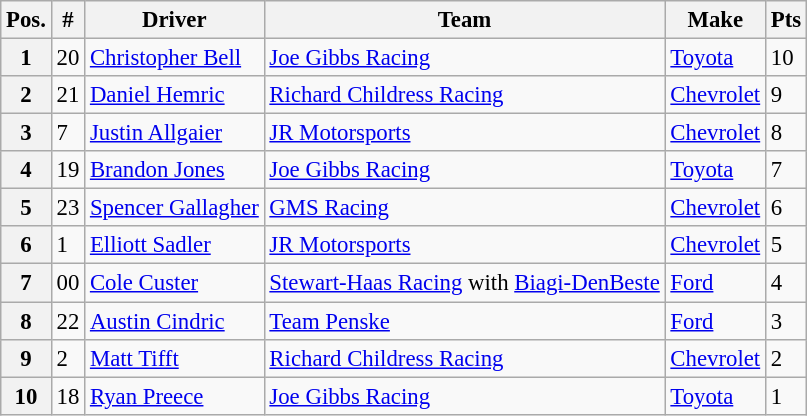<table class="wikitable" style="font-size:95%">
<tr>
<th>Pos.</th>
<th>#</th>
<th>Driver</th>
<th>Team</th>
<th>Make</th>
<th>Pts</th>
</tr>
<tr>
<th>1</th>
<td>20</td>
<td><a href='#'>Christopher Bell</a></td>
<td><a href='#'>Joe Gibbs Racing</a></td>
<td><a href='#'>Toyota</a></td>
<td>10</td>
</tr>
<tr>
<th>2</th>
<td>21</td>
<td><a href='#'>Daniel Hemric</a></td>
<td><a href='#'>Richard Childress Racing</a></td>
<td><a href='#'>Chevrolet</a></td>
<td>9</td>
</tr>
<tr>
<th>3</th>
<td>7</td>
<td><a href='#'>Justin Allgaier</a></td>
<td><a href='#'>JR Motorsports</a></td>
<td><a href='#'>Chevrolet</a></td>
<td>8</td>
</tr>
<tr>
<th>4</th>
<td>19</td>
<td><a href='#'>Brandon Jones</a></td>
<td><a href='#'>Joe Gibbs Racing</a></td>
<td><a href='#'>Toyota</a></td>
<td>7</td>
</tr>
<tr>
<th>5</th>
<td>23</td>
<td><a href='#'>Spencer Gallagher</a></td>
<td><a href='#'>GMS Racing</a></td>
<td><a href='#'>Chevrolet</a></td>
<td>6</td>
</tr>
<tr>
<th>6</th>
<td>1</td>
<td><a href='#'>Elliott Sadler</a></td>
<td><a href='#'>JR Motorsports</a></td>
<td><a href='#'>Chevrolet</a></td>
<td>5</td>
</tr>
<tr>
<th>7</th>
<td>00</td>
<td><a href='#'>Cole Custer</a></td>
<td><a href='#'>Stewart-Haas Racing</a> with <a href='#'>Biagi-DenBeste</a></td>
<td><a href='#'>Ford</a></td>
<td>4</td>
</tr>
<tr>
<th>8</th>
<td>22</td>
<td><a href='#'>Austin Cindric</a></td>
<td><a href='#'>Team Penske</a></td>
<td><a href='#'>Ford</a></td>
<td>3</td>
</tr>
<tr>
<th>9</th>
<td>2</td>
<td><a href='#'>Matt Tifft</a></td>
<td><a href='#'>Richard Childress Racing</a></td>
<td><a href='#'>Chevrolet</a></td>
<td>2</td>
</tr>
<tr>
<th>10</th>
<td>18</td>
<td><a href='#'>Ryan Preece</a></td>
<td><a href='#'>Joe Gibbs Racing</a></td>
<td><a href='#'>Toyota</a></td>
<td>1</td>
</tr>
</table>
